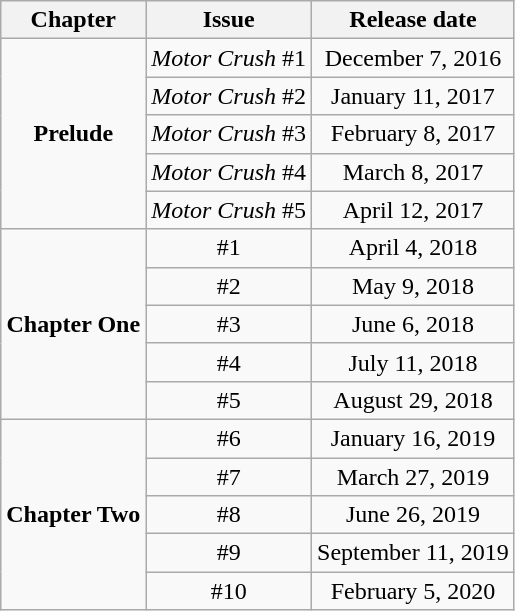<table class="wikitable" style="text-align: center">
<tr>
<th>Chapter</th>
<th>Issue</th>
<th>Release date</th>
</tr>
<tr>
<td rowspan=5><strong>Prelude</strong></td>
<td><em>Motor Crush</em> #1</td>
<td>December 7, 2016</td>
</tr>
<tr>
<td><em>Motor Crush</em> #2</td>
<td>January 11, 2017</td>
</tr>
<tr>
<td><em>Motor Crush</em> #3</td>
<td>February 8, 2017</td>
</tr>
<tr>
<td><em>Motor Crush</em> #4</td>
<td>March 8, 2017</td>
</tr>
<tr>
<td><em>Motor Crush</em> #5</td>
<td>April 12, 2017</td>
</tr>
<tr>
<td rowspan=5><strong>Chapter One</strong></td>
<td>#1</td>
<td>April 4, 2018</td>
</tr>
<tr>
<td>#2</td>
<td>May 9, 2018</td>
</tr>
<tr>
<td>#3</td>
<td>June 6, 2018</td>
</tr>
<tr>
<td>#4</td>
<td>July 11, 2018</td>
</tr>
<tr>
<td>#5</td>
<td>August 29, 2018</td>
</tr>
<tr>
<td rowspan="8"><strong>Chapter Two</strong></td>
<td>#6</td>
<td>January 16, 2019</td>
</tr>
<tr>
<td>#7</td>
<td>March 27, 2019</td>
</tr>
<tr>
<td>#8</td>
<td>June 26, 2019</td>
</tr>
<tr>
<td>#9</td>
<td>September 11, 2019</td>
</tr>
<tr>
<td>#10</td>
<td>February 5, 2020</td>
</tr>
</table>
